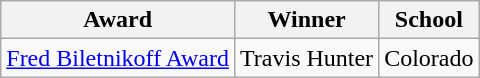<table class="wikitable">
<tr>
<th>Award</th>
<th>Winner</th>
<th>School</th>
</tr>
<tr>
<td><a href='#'>Fred Biletnikoff Award</a></td>
<td>Travis Hunter</td>
<td align="center">Colorado</td>
</tr>
</table>
